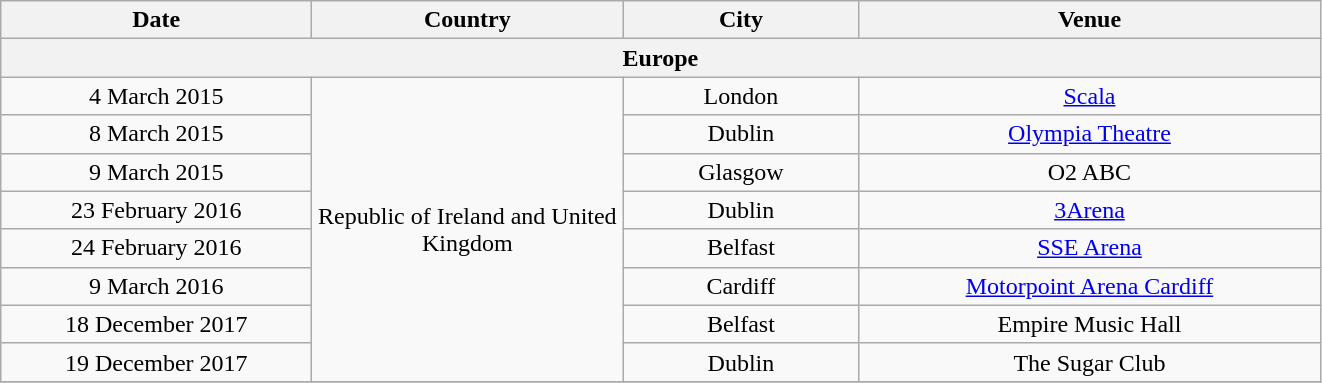<table class="wikitable sortable" style="text-align:center;">
<tr>
<th style="width:200px;">Date</th>
<th style="width:200px;">Country</th>
<th style="width:150px;">City</th>
<th style="width:300px;">Venue</th>
</tr>
<tr>
<th colspan="8">Europe</th>
</tr>
<tr>
<td>4 March 2015</td>
<td rowspan="8">Republic of Ireland and United Kingdom</td>
<td>London</td>
<td><a href='#'>Scala</a></td>
</tr>
<tr>
<td>8 March 2015</td>
<td>Dublin</td>
<td><a href='#'>Olympia Theatre</a></td>
</tr>
<tr>
<td>9 March 2015</td>
<td>Glasgow</td>
<td>O2 ABC</td>
</tr>
<tr>
<td>23 February 2016</td>
<td>Dublin</td>
<td><a href='#'>3Arena</a></td>
</tr>
<tr>
<td>24 February 2016</td>
<td>Belfast</td>
<td><a href='#'>SSE Arena</a></td>
</tr>
<tr>
<td>9 March 2016</td>
<td>Cardiff</td>
<td><a href='#'>Motorpoint Arena Cardiff</a></td>
</tr>
<tr>
<td>18 December 2017</td>
<td>Belfast</td>
<td>Empire Music Hall</td>
</tr>
<tr>
<td>19 December 2017</td>
<td>Dublin</td>
<td>The Sugar Club</td>
</tr>
<tr>
</tr>
</table>
